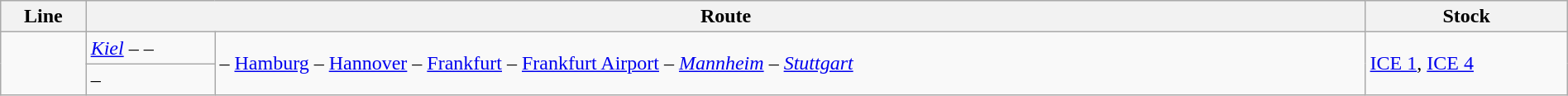<table class="wikitable" width="100%">
<tr>
<th>Line</th>
<th colspan=2>Route</th>
<th>Stock</th>
</tr>
<tr>
<td rowspan=2></td>
<td><em><a href='#'>Kiel</a> –  –</em></td>
<td rowspan=2> – <a href='#'>Hamburg</a> – <a href='#'>Hannover</a> – <a href='#'>Frankfurt</a> – <a href='#'>Frankfurt Airport</a> <em>– <a href='#'>Mannheim</a> – <a href='#'>Stuttgart</a></em></td>
<td rowspan=2><a href='#'>ICE 1</a>, <a href='#'>ICE 4</a></td>
</tr>
<tr>
<td><em> –</em></td>
</tr>
</table>
